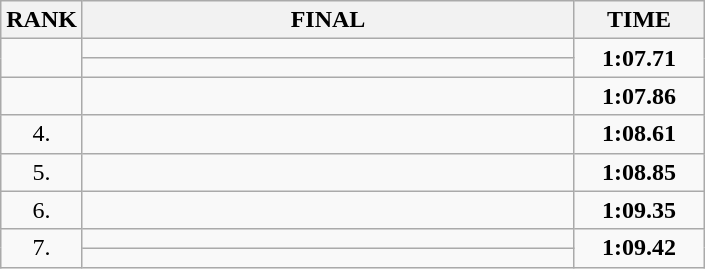<table class="wikitable">
<tr>
<th>RANK</th>
<th style="width: 20em">FINAL</th>
<th style="width: 5em">TIME</th>
</tr>
<tr>
<td rowspan=2 align="center"></td>
<td></td>
<td rowspan=2 align="center"><strong>1:07.71</strong></td>
</tr>
<tr>
<td></td>
</tr>
<tr>
<td align="center"></td>
<td></td>
<td align="center"><strong>1:07.86</strong></td>
</tr>
<tr>
<td align="center">4.</td>
<td></td>
<td align="center"><strong>1:08.61</strong></td>
</tr>
<tr>
<td align="center">5.</td>
<td></td>
<td align="center"><strong>1:08.85</strong></td>
</tr>
<tr>
<td align="center">6.</td>
<td></td>
<td align="center"><strong>1:09.35</strong></td>
</tr>
<tr>
<td rowspan=2 align="center">7.</td>
<td></td>
<td rowspan=2 align="center"><strong>1:09.42</strong></td>
</tr>
<tr>
<td></td>
</tr>
</table>
